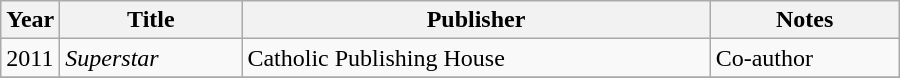<table class="wikitable" style="width:600px">
<tr>
<th width=10>Year</th>
<th>Title</th>
<th>Publisher</th>
<th>Notes</th>
</tr>
<tr>
<td>2011</td>
<td><em>Superstar</em> </td>
<td>Catholic Publishing House</td>
<td>Co-author</td>
</tr>
<tr>
</tr>
</table>
